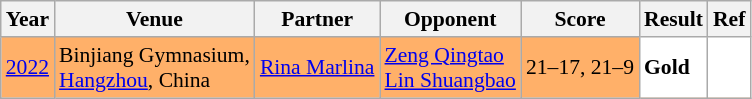<table class="sortable wikitable" style="font-size: 90%;">
<tr>
<th>Year</th>
<th>Venue</th>
<th>Partner</th>
<th>Opponent</th>
<th>Score</th>
<th>Result</th>
<th>Ref</th>
</tr>
<tr style="background:#FFB069">
<td align="center"><a href='#'>2022</a></td>
<td align="left">Binjiang Gymnasium,<br><a href='#'>Hangzhou</a>, China</td>
<td align="left"> <a href='#'>Rina Marlina</a></td>
<td align="left"> <a href='#'>Zeng Qingtao</a><br> <a href='#'>Lin Shuangbao</a></td>
<td align="left">21–17, 21–9</td>
<td style="text-align:left; background:white"> <strong>Gold</strong></td>
<td style="text-align:left; background:white"></td>
</tr>
</table>
